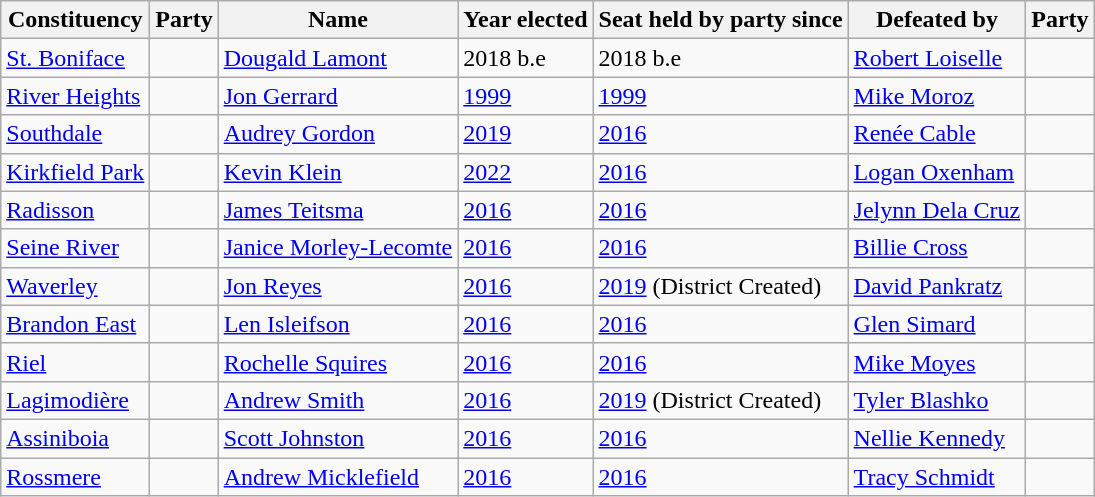<table class="wikitable">
<tr>
<th>Constituency</th>
<th>Party</th>
<th>Name</th>
<th>Year elected</th>
<th>Seat held by party since</th>
<th>Defeated by</th>
<th>Party</th>
</tr>
<tr>
<td><a href='#'>St. Boniface</a></td>
<td></td>
<td><a href='#'>Dougald Lamont</a></td>
<td>2018 b.e</td>
<td>2018 b.e</td>
<td><a href='#'>Robert Loiselle</a></td>
<td></td>
</tr>
<tr>
<td><a href='#'>River Heights</a></td>
<td></td>
<td><a href='#'>Jon Gerrard</a></td>
<td><a href='#'>1999</a></td>
<td><a href='#'>1999</a></td>
<td><a href='#'>Mike Moroz</a></td>
<td></td>
</tr>
<tr>
<td><a href='#'>Southdale</a></td>
<td></td>
<td><a href='#'>Audrey Gordon</a></td>
<td><a href='#'>2019</a></td>
<td><a href='#'>2016</a></td>
<td><a href='#'>Renée Cable</a></td>
<td></td>
</tr>
<tr>
<td><a href='#'>Kirkfield Park</a></td>
<td></td>
<td><a href='#'>Kevin Klein</a></td>
<td><a href='#'>2022</a></td>
<td><a href='#'>2016</a></td>
<td><a href='#'>Logan Oxenham</a></td>
<td></td>
</tr>
<tr>
<td><a href='#'>Radisson</a></td>
<td></td>
<td><a href='#'>James Teitsma</a></td>
<td><a href='#'>2016</a></td>
<td><a href='#'>2016</a></td>
<td><a href='#'>Jelynn Dela Cruz</a></td>
<td></td>
</tr>
<tr>
<td><a href='#'>Seine River</a></td>
<td></td>
<td><a href='#'>Janice Morley-Lecomte</a></td>
<td><a href='#'>2016</a></td>
<td><a href='#'>2016</a></td>
<td><a href='#'>Billie Cross</a></td>
<td></td>
</tr>
<tr>
<td><a href='#'>Waverley</a></td>
<td></td>
<td><a href='#'>Jon Reyes</a></td>
<td><a href='#'>2016</a></td>
<td><a href='#'>2019</a> (District Created)</td>
<td><a href='#'>David Pankratz</a></td>
<td></td>
</tr>
<tr>
<td><a href='#'>Brandon East</a></td>
<td></td>
<td><a href='#'>Len Isleifson</a></td>
<td><a href='#'>2016</a></td>
<td><a href='#'>2016</a></td>
<td><a href='#'>Glen Simard</a></td>
<td></td>
</tr>
<tr>
<td><a href='#'>Riel</a></td>
<td></td>
<td><a href='#'>Rochelle Squires</a></td>
<td><a href='#'>2016</a></td>
<td><a href='#'>2016</a></td>
<td><a href='#'>Mike Moyes</a></td>
<td></td>
</tr>
<tr>
<td><a href='#'>Lagimodière</a></td>
<td></td>
<td><a href='#'>Andrew Smith</a></td>
<td><a href='#'>2016</a></td>
<td><a href='#'>2019</a> (District Created)</td>
<td><a href='#'>Tyler Blashko</a></td>
<td></td>
</tr>
<tr>
<td><a href='#'>Assiniboia</a></td>
<td></td>
<td><a href='#'>Scott Johnston</a></td>
<td><a href='#'>2016</a></td>
<td><a href='#'>2016</a></td>
<td><a href='#'>Nellie Kennedy</a></td>
<td></td>
</tr>
<tr>
<td><a href='#'>Rossmere</a></td>
<td></td>
<td><a href='#'>Andrew Micklefield</a></td>
<td><a href='#'>2016</a></td>
<td><a href='#'>2016</a></td>
<td><a href='#'>Tracy Schmidt</a></td>
<td></td>
</tr>
</table>
